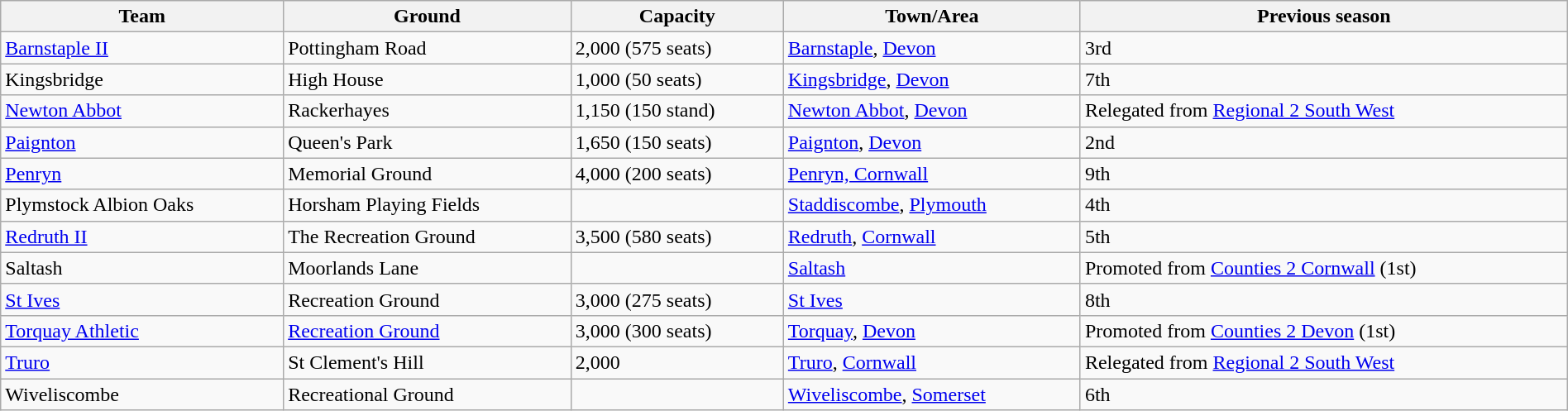<table class="wikitable sortable" width=100%>
<tr>
<th>Team</th>
<th>Ground</th>
<th>Capacity</th>
<th>Town/Area</th>
<th>Previous season</th>
</tr>
<tr>
<td><a href='#'>Barnstaple II</a></td>
<td>Pottingham Road</td>
<td>2,000 (575 seats)</td>
<td><a href='#'>Barnstaple</a>, <a href='#'>Devon</a></td>
<td>3rd</td>
</tr>
<tr>
<td>Kingsbridge</td>
<td>High House</td>
<td>1,000 (50 seats)</td>
<td><a href='#'>Kingsbridge</a>, <a href='#'>Devon</a></td>
<td>7th</td>
</tr>
<tr>
<td><a href='#'>Newton Abbot</a></td>
<td>Rackerhayes</td>
<td>1,150 (150 stand)</td>
<td><a href='#'>Newton Abbot</a>, <a href='#'>Devon</a></td>
<td>Relegated from <a href='#'>Regional 2 South West</a></td>
</tr>
<tr>
<td><a href='#'>Paignton</a></td>
<td>Queen's Park</td>
<td>1,650 (150 seats)</td>
<td><a href='#'>Paignton</a>, <a href='#'>Devon</a></td>
<td>2nd</td>
</tr>
<tr>
<td><a href='#'>Penryn</a></td>
<td>Memorial Ground</td>
<td>4,000 (200 seats)</td>
<td><a href='#'>Penryn, Cornwall</a></td>
<td>9th</td>
</tr>
<tr>
<td>Plymstock Albion Oaks</td>
<td>Horsham Playing Fields</td>
<td></td>
<td><a href='#'>Staddiscombe</a>, <a href='#'>Plymouth</a></td>
<td>4th</td>
</tr>
<tr>
<td><a href='#'>Redruth II</a></td>
<td>The Recreation Ground</td>
<td>3,500 (580 seats)</td>
<td><a href='#'>Redruth</a>, <a href='#'>Cornwall</a></td>
<td>5th</td>
</tr>
<tr>
<td>Saltash</td>
<td>Moorlands Lane</td>
<td></td>
<td><a href='#'>Saltash</a></td>
<td>Promoted from <a href='#'>Counties 2 Cornwall</a> (1st)</td>
</tr>
<tr>
<td><a href='#'>St Ives</a></td>
<td>Recreation Ground</td>
<td>3,000 (275 seats)</td>
<td><a href='#'>St Ives</a></td>
<td>8th</td>
</tr>
<tr>
<td><a href='#'>Torquay Athletic</a></td>
<td><a href='#'>Recreation Ground</a></td>
<td>3,000 (300 seats)</td>
<td><a href='#'>Torquay</a>, <a href='#'>Devon</a></td>
<td>Promoted from <a href='#'>Counties 2 Devon</a> (1st)</td>
</tr>
<tr>
<td><a href='#'>Truro</a></td>
<td>St Clement's Hill</td>
<td>2,000</td>
<td><a href='#'>Truro</a>, <a href='#'>Cornwall</a></td>
<td>Relegated from <a href='#'>Regional 2 South West</a></td>
</tr>
<tr>
<td>Wiveliscombe</td>
<td>Recreational Ground</td>
<td></td>
<td><a href='#'>Wiveliscombe</a>, <a href='#'>Somerset</a></td>
<td>6th</td>
</tr>
</table>
